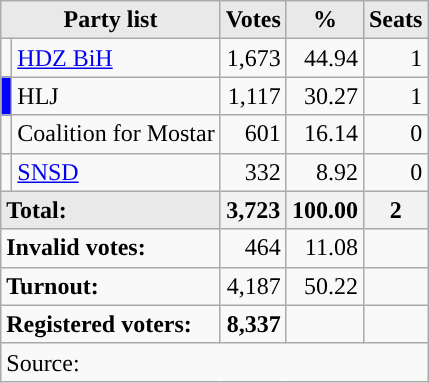<table class="wikitable" border="1">
<tr>
<th colspan="2" align="center" style="background-color:#E9E9E9">Party list</th>
<th align="center" style="background-color:#E9E9E9">Votes</th>
<th align="center" style="background-color:#E9E9E9">%</th>
<th align="center" style="background-color:#E9E9E9">Seats</th>
</tr>
<tr>
<td></td>
<td align="left"><a href='#'>HDZ BiH</a></td>
<td align="right">1,673</td>
<td align="right">44.94</td>
<td align="right">1</td>
</tr>
<tr>
<td bgcolor="blue"></td>
<td align="left">HLJ</td>
<td align="right">1,117</td>
<td align="right">30.27</td>
<td align="right">1</td>
</tr>
<tr>
<td></td>
<td align="left">Coalition for Mostar</td>
<td align="right">601</td>
<td align="right">16.14</td>
<td align="right">0</td>
</tr>
<tr>
<td></td>
<td align="left"><a href='#'>SNSD</a></td>
<td align="right">332</td>
<td align="right">8.92</td>
<td align="right">0</td>
</tr>
<tr style="background-color:#E9E9E9">
<td colspan="2" align="left"><strong>Total:</strong></td>
<th align="right">3,723</th>
<th align="right">100.00</th>
<th align="right">2</th>
</tr>
<tr>
<td colspan="2" align="left"><strong>Invalid votes:</strong></td>
<td align="right">464</td>
<td align="right">11.08</td>
<td align="right"></td>
</tr>
<tr>
<td colspan="2" align="left"><strong>Turnout:</strong></td>
<td align="right">4,187</td>
<td align="right">50.22</td>
<td align="right"></td>
</tr>
<tr>
<td colspan="2" align="left"><strong>Registered voters:</strong></td>
<td align="right"><strong>8,337</strong></td>
<td align="right"></td>
<td align="right"></td>
</tr>
<tr>
<td colspan="5" align="left">Source: </td>
</tr>
</table>
